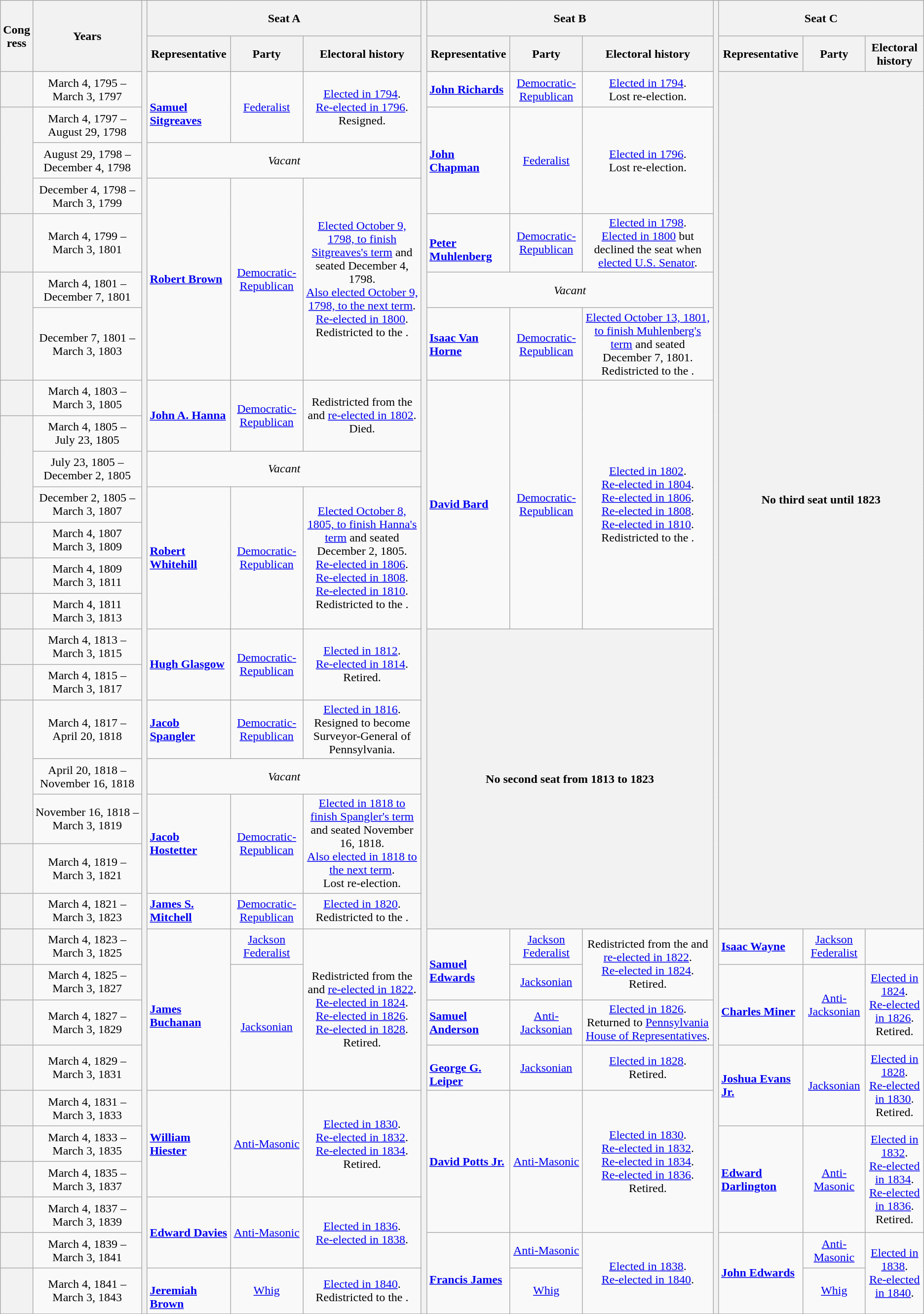<table class=wikitable style="text-align:center">
<tr style="height:3em">
<th rowspan=2>Cong<br>ress</th>
<th rowspan=2>Years</th>
<th rowspan=99></th>
<th colspan=3>Seat A</th>
<th rowspan=99></th>
<th colspan=3>Seat B</th>
<th rowspan=99></th>
<th colspan=3>Seat C</th>
</tr>
<tr style="height:3em">
<th>Representative</th>
<th>Party</th>
<th>Electoral history</th>
<th>Representative</th>
<th>Party</th>
<th>Electoral history</th>
<th>Representative</th>
<th>Party</th>
<th>Electoral history</th>
</tr>
<tr style="height:3em">
<th></th>
<td nowrap>March 4, 1795 –<br>March 3, 1797</td>
<td rowspan=2 align=left><br><strong><a href='#'>Samuel Sitgreaves</a></strong><br></td>
<td rowspan=2 ><a href='#'>Federalist</a></td>
<td rowspan=2><a href='#'>Elected in 1794</a>.<br><a href='#'>Re-elected in 1796</a>.<br>Resigned.</td>
<td align=left><strong><a href='#'>John Richards</a></strong><br></td>
<td><a href='#'>Democratic-Republican</a></td>
<td><a href='#'>Elected in 1794</a>.<br>Lost re-election.</td>
<th rowspan=21 colspan=3>No third seat until 1823</th>
</tr>
<tr style="height:3em">
<th rowspan=3></th>
<td nowrap>March 4, 1797 –<br>August 29, 1798</td>
<td rowspan=3 align=left><strong><a href='#'>John Chapman</a></strong><br></td>
<td rowspan=3 ><a href='#'>Federalist</a></td>
<td rowspan=3><a href='#'>Elected in 1796</a>.<br>Lost re-election.</td>
</tr>
<tr style="height:3em">
<td nowrap>August 29, 1798 –<br>December 4, 1798</td>
<td colspan=3><em>Vacant</em></td>
</tr>
<tr style="height:3em">
<td nowrap>December 4, 1798 –<br>March 3, 1799</td>
<td rowspan=4 align=left><strong><a href='#'>Robert Brown</a></strong><br></td>
<td rowspan=4 ><a href='#'>Democratic-Republican</a></td>
<td rowspan=4><a href='#'>Elected October 9, 1798, to finish Sitgreaves's term</a> and seated December 4, 1798.<br><a href='#'>Also elected October 9, 1798, to the next term</a>.<br><a href='#'>Re-elected in 1800</a>.<br>Redistricted to the .</td>
</tr>
<tr style="height:3em">
<th></th>
<td nowrap>March 4, 1799 –<br>March 3, 1801</td>
<td align=left><br><strong><a href='#'>Peter Muhlenberg</a></strong><br></td>
<td><a href='#'>Democratic-Republican</a></td>
<td><a href='#'>Elected in 1798</a>.<br><a href='#'>Elected in 1800</a> but declined the seat when <a href='#'>elected U.S. Senator</a>.</td>
</tr>
<tr style="height:3em">
<th rowspan=2></th>
<td nowrap>March 4, 1801 –<br>December 7, 1801</td>
<td colspan=3><em>Vacant</em></td>
</tr>
<tr style="height:3em">
<td nowrap>December 7, 1801 –<br>March 3, 1803</td>
<td align=left><strong><a href='#'>Isaac Van Horne</a></strong><br></td>
<td><a href='#'>Democratic-Republican</a></td>
<td><a href='#'>Elected October 13, 1801, to finish Muhlenberg's term</a> and seated December 7, 1801.<br>Redistricted to the .</td>
</tr>
<tr style="height:3em">
<th></th>
<td nowrap>March 4, 1803 –<br>March 3, 1805</td>
<td rowspan=2 align=left><strong><a href='#'>John A. Hanna</a></strong><br></td>
<td rowspan=2 ><a href='#'>Democratic-Republican</a></td>
<td rowspan=2>Redistricted from the  and <a href='#'>re-elected in 1802</a>.<br>Died.</td>
<td rowspan=7 align=left><strong><a href='#'>David Bard</a></strong><br></td>
<td rowspan=7 ><a href='#'>Democratic-Republican</a></td>
<td rowspan=7><a href='#'>Elected in 1802</a>.<br><a href='#'>Re-elected in 1804</a>.<br><a href='#'>Re-elected in 1806</a>.<br><a href='#'>Re-elected in 1808</a>.<br><a href='#'>Re-elected in 1810</a>.<br>Redistricted to the .</td>
</tr>
<tr style="height:3em">
<th rowspan=3></th>
<td nowrap>March 4, 1805 –<br>July 23, 1805</td>
</tr>
<tr style="height:3em">
<td nowrap>July 23, 1805 –<br>December 2, 1805</td>
<td colspan=3><em>Vacant</em></td>
</tr>
<tr style="height:3em">
<td nowrap>December 2, 1805 –<br>March 3, 1807</td>
<td rowspan=4 align=left><strong><a href='#'>Robert Whitehill</a></strong><br></td>
<td rowspan=4 ><a href='#'>Democratic-Republican</a></td>
<td rowspan=4><a href='#'>Elected October 8, 1805, to finish Hanna's term</a> and seated December 2, 1805.<br><a href='#'>Re-elected in 1806</a>.<br><a href='#'>Re-elected in 1808</a>.<br><a href='#'>Re-elected in 1810</a>.<br>Redistricted to the .</td>
</tr>
<tr style="height:3em">
<th></th>
<td nowrap>March 4, 1807<br>March 3, 1809</td>
</tr>
<tr style="height:3em">
<th></th>
<td nowrap>March 4, 1809<br>March 3, 1811</td>
</tr>
<tr style="height:3em">
<th></th>
<td nowrap>March 4, 1811<br>March 3, 1813</td>
</tr>
<tr style="height:3em">
<th></th>
<td nowrap>March 4, 1813 –<br>March 3, 1815</td>
<td rowspan=2 align=left><strong><a href='#'>Hugh Glasgow</a></strong><br></td>
<td rowspan=2 ><a href='#'>Democratic-Republican</a></td>
<td rowspan=2><a href='#'>Elected in 1812</a>.<br><a href='#'>Re-elected in 1814</a>.<br>Retired.</td>
<th rowspan=7 colspan=3>No second seat from 1813 to 1823</th>
</tr>
<tr style="height:3em">
<th></th>
<td nowrap>March 4, 1815 –<br>March 3, 1817</td>
</tr>
<tr style="height:3em">
<th rowspan=3></th>
<td nowrap>March 4, 1817 –<br>April 20, 1818</td>
<td align=left><strong><a href='#'>Jacob Spangler</a></strong><br></td>
<td><a href='#'>Democratic-Republican</a></td>
<td><a href='#'>Elected in 1816</a>.<br>Resigned to become Surveyor-General of Pennsylvania.</td>
</tr>
<tr style="height:3em">
<td nowrap>April 20, 1818 –<br>November 16, 1818</td>
<td colspan=3><em>Vacant</em></td>
</tr>
<tr style="height:3em">
<td nowrap>November 16, 1818 –<br>March 3, 1819</td>
<td rowspan=2 align=left><strong><a href='#'>Jacob Hostetter</a></strong><br></td>
<td rowspan=2 ><a href='#'>Democratic-Republican</a></td>
<td rowspan=2><a href='#'>Elected in 1818 to finish Spangler's term</a> and seated November 16, 1818.<br><a href='#'>Also elected in 1818 to the next term</a>.<br>Lost re-election.</td>
</tr>
<tr style="height:3em">
<th></th>
<td nowrap>March 4, 1819 –<br>March 3, 1821</td>
</tr>
<tr style="height:3em">
<th></th>
<td nowrap>March 4, 1821 –<br>March 3, 1823</td>
<td align=left><strong><a href='#'>James S. Mitchell</a></strong><br></td>
<td><a href='#'>Democratic-Republican</a></td>
<td><a href='#'>Elected in 1820</a>.<br>Redistricted to the .</td>
</tr>
<tr style="height:3em">
<th></th>
<td nowrap>March 4, 1823 –<br>March 3, 1825</td>
<td rowspan=4 align=left><br><strong><a href='#'>James Buchanan</a></strong><br></td>
<td><a href='#'>Jackson Federalist</a></td>
<td rowspan=4>Redistricted from the  and <a href='#'>re-elected in 1822</a>.<br><a href='#'>Re-elected in 1824</a>.<br><a href='#'>Re-elected in 1826</a>.<br><a href='#'>Re-elected in 1828</a>.<br>Retired.</td>
<td rowspan=2 align=left><br><strong><a href='#'>Samuel Edwards</a></strong><br></td>
<td><a href='#'>Jackson Federalist</a></td>
<td rowspan=2>Redistricted from the  and <a href='#'>re-elected in 1822</a>.<br><a href='#'>Re-elected in 1824</a>.<br>Retired.</td>
<td align=left><strong><a href='#'>Isaac Wayne</a></strong><br></td>
<td><a href='#'>Jackson Federalist</a></td>
<td></td>
</tr>
<tr style="height:3em">
<th></th>
<td nowrap>March 4, 1825 –<br>March 3, 1827</td>
<td rowspan=3 ><a href='#'>Jacksonian</a></td>
<td><a href='#'>Jacksonian</a></td>
<td rowspan=2 align=left><br><strong><a href='#'>Charles Miner</a></strong><br></td>
<td rowspan=2 ><a href='#'>Anti-Jacksonian</a></td>
<td rowspan=2><a href='#'>Elected in 1824</a>.<br><a href='#'>Re-elected in 1826</a>.<br>Retired.</td>
</tr>
<tr style="height:3em">
<th></th>
<td nowrap>March 4, 1827 –<br>March 3, 1829</td>
<td align=left><strong><a href='#'>Samuel Anderson</a></strong><br></td>
<td><a href='#'>Anti-Jacksonian</a></td>
<td><a href='#'>Elected in 1826</a>.<br>Returned to <a href='#'>Pennsylvania House of Representatives</a>.</td>
</tr>
<tr style="height:3em">
<th></th>
<td nowrap>March 4, 1829 –<br>March 3, 1831</td>
<td align=left><br><strong><a href='#'>George G. Leiper</a></strong><br></td>
<td><a href='#'>Jacksonian</a></td>
<td><a href='#'>Elected in 1828</a>.<br>Retired.</td>
<td rowspan=2 align=left><strong><a href='#'>Joshua Evans Jr.</a></strong><br></td>
<td rowspan=2 ><a href='#'>Jacksonian</a></td>
<td rowspan=2><a href='#'>Elected in 1828</a>.<br><a href='#'>Re-elected in 1830</a>.<br>Retired.</td>
</tr>
<tr style="height:3em">
<th></th>
<td nowrap>March 4, 1831 –<br>March 3, 1833</td>
<td rowspan=3 align=left><strong><a href='#'>William Hiester</a></strong><br></td>
<td rowspan=3 ><a href='#'>Anti-Masonic</a></td>
<td rowspan=3><a href='#'>Elected in 1830</a>.<br><a href='#'>Re-elected in 1832</a>.<br><a href='#'>Re-elected in 1834</a>.<br>Retired.</td>
<td rowspan=4 align=left><strong><a href='#'>David Potts Jr.</a></strong><br></td>
<td rowspan=4 ><a href='#'>Anti-Masonic</a></td>
<td rowspan=4><a href='#'>Elected in 1830</a>.<br><a href='#'>Re-elected in 1832</a>.<br><a href='#'>Re-elected in 1834</a>.<br><a href='#'>Re-elected in 1836</a>.<br>Retired.</td>
</tr>
<tr style="height:3em">
<th></th>
<td nowrap>March 4, 1833 –<br>March 3, 1835</td>
<td rowspan=3 align=left><strong><a href='#'>Edward Darlington</a></strong><br></td>
<td rowspan=3 ><a href='#'>Anti-Masonic</a></td>
<td rowspan=3><a href='#'>Elected in 1832</a>.<br><a href='#'>Re-elected in 1834</a>.<br><a href='#'>Re-elected in 1836</a>.<br>Retired.</td>
</tr>
<tr style="height:3em">
<th></th>
<td nowrap>March 4, 1835 –<br>March 3, 1837</td>
</tr>
<tr style="height:3em">
<th></th>
<td nowrap>March 4, 1837 –<br>March 3, 1839</td>
<td rowspan=2 align=left><strong><a href='#'>Edward Davies</a></strong><br></td>
<td rowspan=2 ><a href='#'>Anti-Masonic</a></td>
<td rowspan=2><a href='#'>Elected in 1836</a>.<br><a href='#'>Re-elected in 1838</a>.<br></td>
</tr>
<tr style="height:3em">
<th></th>
<td nowrap>March 4, 1839 –<br>March 3, 1841</td>
<td rowspan=2 align=left><br><strong><a href='#'>Francis James</a></strong><br></td>
<td><a href='#'>Anti-Masonic</a></td>
<td rowspan=2><a href='#'>Elected in 1838</a>.<br><a href='#'>Re-elected in 1840</a>.<br></td>
<td rowspan=2 align=left><strong><a href='#'>John Edwards</a></strong><br></td>
<td><a href='#'>Anti-Masonic</a></td>
<td rowspan=2><a href='#'>Elected in 1838</a>.<br><a href='#'>Re-elected in 1840</a>.<br></td>
</tr>
<tr style="height:3em">
<th></th>
<td nowrap>March 4, 1841 –<br>March 3, 1843</td>
<td align=left><br><strong><a href='#'>Jeremiah Brown</a></strong><br></td>
<td><a href='#'>Whig</a></td>
<td><a href='#'>Elected in 1840</a>.<br>Redistricted to the .</td>
<td><a href='#'>Whig</a></td>
<td><a href='#'>Whig</a></td>
</tr>
</table>
